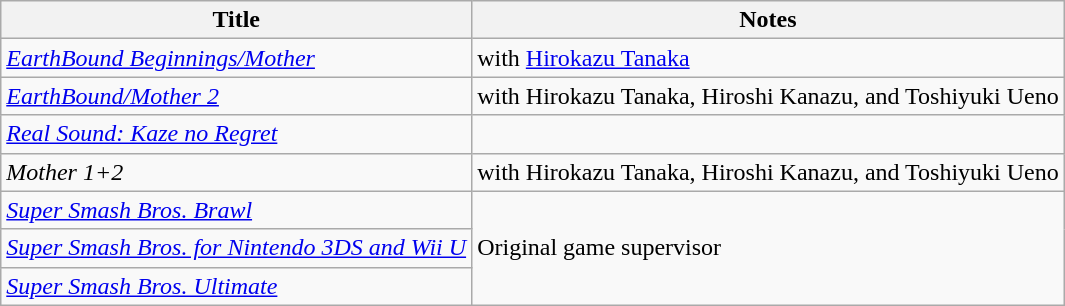<table class="wikitable">
<tr>
<th>Title</th>
<th>Notes</th>
</tr>
<tr>
<td><em><a href='#'>EarthBound Beginnings/Mother</a></em></td>
<td>with <a href='#'>Hirokazu Tanaka</a></td>
</tr>
<tr>
<td><em><a href='#'>EarthBound/Mother 2</a></em></td>
<td>with Hirokazu Tanaka, Hiroshi Kanazu, and Toshiyuki Ueno</td>
</tr>
<tr>
<td><em><a href='#'>Real Sound: Kaze no Regret</a></em></td>
<td></td>
</tr>
<tr>
<td><em>Mother 1+2</em></td>
<td>with Hirokazu Tanaka, Hiroshi Kanazu, and Toshiyuki Ueno</td>
</tr>
<tr>
<td><em><a href='#'>Super Smash Bros. Brawl</a></em></td>
<td rowspan="3" scope="row">Original game supervisor</td>
</tr>
<tr>
<td><em><a href='#'>Super Smash Bros. for Nintendo 3DS and Wii U</a></em></td>
</tr>
<tr>
<td><em><a href='#'>Super Smash Bros. Ultimate</a></em></td>
</tr>
</table>
